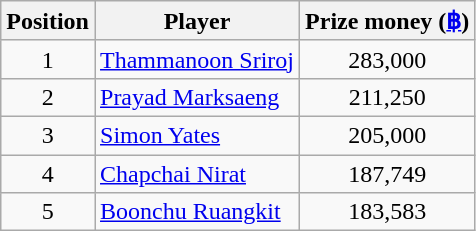<table class=wikitable>
<tr>
<th>Position</th>
<th>Player</th>
<th>Prize money (<a href='#'>฿</a>)</th>
</tr>
<tr>
<td align=center>1</td>
<td> <a href='#'>Thammanoon Sriroj</a></td>
<td align=center>283,000</td>
</tr>
<tr>
<td align=center>2</td>
<td> <a href='#'>Prayad Marksaeng</a></td>
<td align=center>211,250</td>
</tr>
<tr>
<td align=center>3</td>
<td> <a href='#'>Simon Yates</a></td>
<td align=center>205,000</td>
</tr>
<tr>
<td align=center>4</td>
<td> <a href='#'>Chapchai Nirat</a></td>
<td align=center>187,749</td>
</tr>
<tr>
<td align=center>5</td>
<td> <a href='#'>Boonchu Ruangkit</a></td>
<td align=center>183,583</td>
</tr>
</table>
